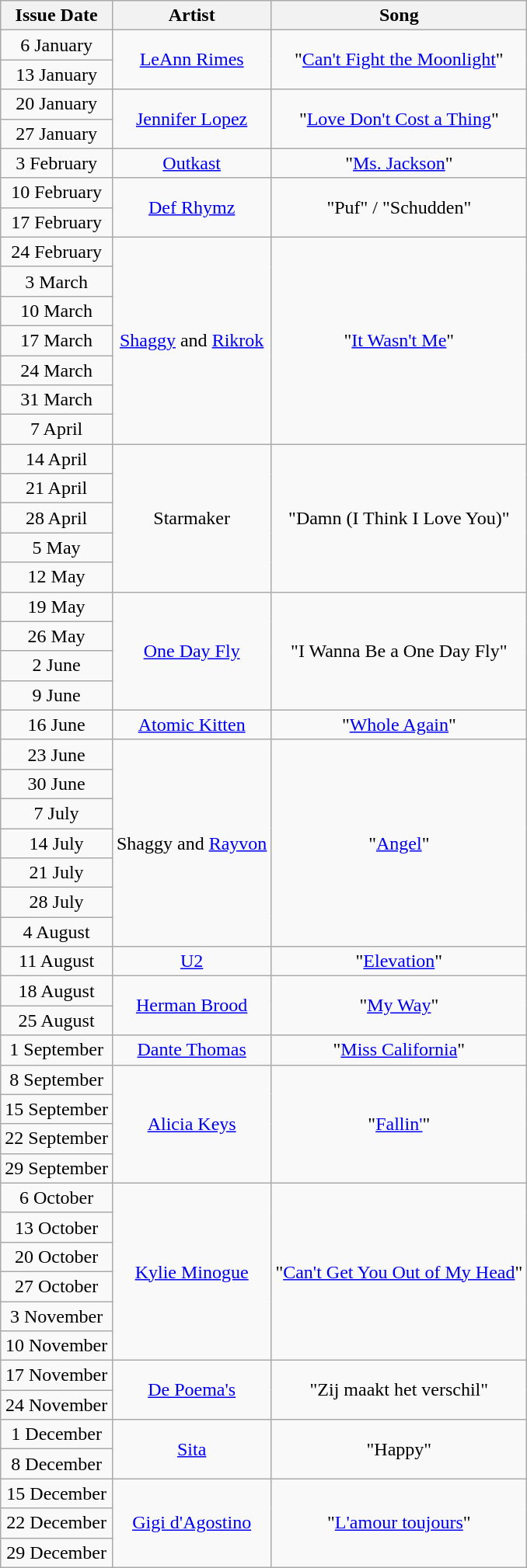<table class="wikitable plainrowheaders" style="text-align: center">
<tr>
<th>Issue Date</th>
<th>Artist</th>
<th>Song</th>
</tr>
<tr>
<td>6 January</td>
<td rowspan="2"><a href='#'>LeAnn Rimes</a></td>
<td rowspan="2">"<a href='#'>Can't Fight the Moonlight</a>"</td>
</tr>
<tr>
<td>13 January</td>
</tr>
<tr>
<td>20 January</td>
<td rowspan="2"><a href='#'>Jennifer Lopez</a></td>
<td rowspan="2">"<a href='#'>Love Don't Cost a Thing</a>"</td>
</tr>
<tr>
<td>27 January</td>
</tr>
<tr>
<td>3 February</td>
<td><a href='#'>Outkast</a></td>
<td>"<a href='#'>Ms. Jackson</a>"</td>
</tr>
<tr>
<td>10 February</td>
<td rowspan="2"><a href='#'>Def Rhymz</a></td>
<td rowspan="2">"Puf" / "Schudden"</td>
</tr>
<tr>
<td>17 February</td>
</tr>
<tr>
<td>24 February</td>
<td rowspan="7"><a href='#'>Shaggy</a> and <a href='#'>Rikrok</a></td>
<td rowspan="7">"<a href='#'>It Wasn't Me</a>"</td>
</tr>
<tr>
<td>3 March</td>
</tr>
<tr>
<td>10 March</td>
</tr>
<tr>
<td>17 March</td>
</tr>
<tr>
<td>24 March</td>
</tr>
<tr>
<td>31 March</td>
</tr>
<tr>
<td>7 April</td>
</tr>
<tr>
<td>14 April</td>
<td rowspan="5">Starmaker</td>
<td rowspan="5">"Damn (I Think I Love You)"</td>
</tr>
<tr>
<td>21 April</td>
</tr>
<tr>
<td>28 April</td>
</tr>
<tr>
<td>5 May</td>
</tr>
<tr>
<td>12 May</td>
</tr>
<tr>
<td>19 May</td>
<td rowspan="4"><a href='#'>One Day Fly</a></td>
<td rowspan="4">"I Wanna Be a One Day Fly"</td>
</tr>
<tr>
<td>26 May</td>
</tr>
<tr>
<td>2 June</td>
</tr>
<tr>
<td>9 June</td>
</tr>
<tr>
<td>16 June</td>
<td><a href='#'>Atomic Kitten</a></td>
<td>"<a href='#'>Whole Again</a>"</td>
</tr>
<tr>
<td>23 June</td>
<td rowspan="7">Shaggy and <a href='#'>Rayvon</a></td>
<td rowspan="7">"<a href='#'>Angel</a>"</td>
</tr>
<tr>
<td>30 June</td>
</tr>
<tr>
<td>7 July</td>
</tr>
<tr>
<td>14 July</td>
</tr>
<tr>
<td>21 July</td>
</tr>
<tr>
<td>28 July</td>
</tr>
<tr>
<td>4 August</td>
</tr>
<tr>
<td>11 August</td>
<td><a href='#'>U2</a></td>
<td>"<a href='#'>Elevation</a>"</td>
</tr>
<tr>
<td>18 August</td>
<td rowspan="2"><a href='#'>Herman Brood</a></td>
<td rowspan="2">"<a href='#'>My Way</a>"</td>
</tr>
<tr>
<td>25 August</td>
</tr>
<tr>
<td>1 September</td>
<td><a href='#'>Dante Thomas</a></td>
<td>"<a href='#'>Miss California</a>"</td>
</tr>
<tr>
<td>8 September</td>
<td rowspan="4"><a href='#'>Alicia Keys</a></td>
<td rowspan="4">"<a href='#'>Fallin'</a>"</td>
</tr>
<tr>
<td>15 September</td>
</tr>
<tr>
<td>22 September</td>
</tr>
<tr>
<td>29 September</td>
</tr>
<tr>
<td>6 October</td>
<td rowspan="6"><a href='#'>Kylie Minogue</a></td>
<td rowspan="6">"<a href='#'>Can't Get You Out of My Head</a>"</td>
</tr>
<tr>
<td>13 October</td>
</tr>
<tr>
<td>20 October</td>
</tr>
<tr>
<td>27 October</td>
</tr>
<tr>
<td>3 November</td>
</tr>
<tr>
<td>10 November</td>
</tr>
<tr>
<td>17 November</td>
<td rowspan="2"><a href='#'>De Poema's</a></td>
<td rowspan="2">"Zij maakt het verschil"</td>
</tr>
<tr>
<td>24 November</td>
</tr>
<tr>
<td>1 December</td>
<td rowspan="2"><a href='#'>Sita</a></td>
<td rowspan="2">"Happy"</td>
</tr>
<tr>
<td>8 December</td>
</tr>
<tr>
<td>15 December</td>
<td rowspan="3"><a href='#'>Gigi d'Agostino</a></td>
<td rowspan="3">"<a href='#'>L'amour toujours</a>"</td>
</tr>
<tr>
<td>22 December</td>
</tr>
<tr>
<td>29 December</td>
</tr>
</table>
